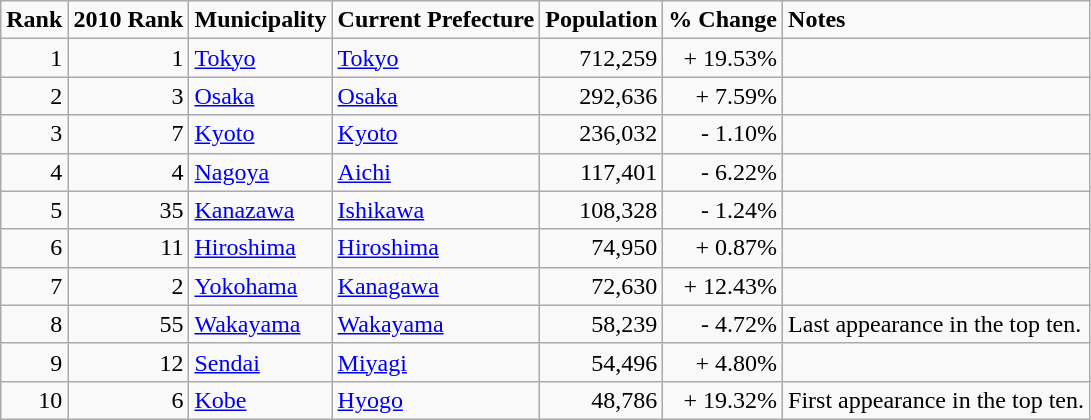<table class="wikitable" style="text-align:right; margin-right:60px">
<tr>
<td align=left><strong>Rank</strong></td>
<td align=left><strong>2010 Rank</strong></td>
<td align=left><strong>Municipality</strong></td>
<td align=left><strong>Current Prefecture</strong></td>
<td align=left><strong>Population</strong></td>
<td align=left><strong>% Change</strong></td>
<td align=left><strong>Notes</strong></td>
</tr>
<tr>
<td>1</td>
<td>1</td>
<td align=left><a href='#'>Tokyo</a></td>
<td align=left><a href='#'>Tokyo</a></td>
<td>712,259</td>
<td>+ 19.53%</td>
<td></td>
</tr>
<tr>
<td>2</td>
<td>3</td>
<td align=left><a href='#'>Osaka</a></td>
<td align=left><a href='#'>Osaka</a></td>
<td>292,636</td>
<td>+ 7.59%</td>
<td></td>
</tr>
<tr>
<td>3</td>
<td>7</td>
<td align=left><a href='#'>Kyoto</a></td>
<td align=left><a href='#'>Kyoto</a></td>
<td>236,032</td>
<td>- 1.10%</td>
<td></td>
</tr>
<tr>
<td>4</td>
<td>4</td>
<td align=left><a href='#'>Nagoya</a></td>
<td align=left><a href='#'>Aichi</a></td>
<td>117,401</td>
<td>- 6.22%</td>
<td></td>
</tr>
<tr>
<td>5</td>
<td>35</td>
<td align=left><a href='#'>Kanazawa</a></td>
<td align=left><a href='#'>Ishikawa</a></td>
<td>108,328</td>
<td>- 1.24%</td>
<td></td>
</tr>
<tr>
<td>6</td>
<td>11</td>
<td align=left><a href='#'>Hiroshima</a></td>
<td align=left><a href='#'>Hiroshima</a></td>
<td>74,950</td>
<td>+ 0.87%</td>
<td></td>
</tr>
<tr>
<td>7</td>
<td>2</td>
<td align=left><a href='#'>Yokohama</a></td>
<td align=left><a href='#'>Kanagawa</a></td>
<td>72,630</td>
<td>+ 12.43%</td>
<td></td>
</tr>
<tr>
<td>8</td>
<td>55</td>
<td align=left><a href='#'>Wakayama</a></td>
<td align=left><a href='#'>Wakayama</a></td>
<td>58,239</td>
<td>- 4.72%</td>
<td align=left>Last appearance in the top ten.</td>
</tr>
<tr>
<td>9</td>
<td>12</td>
<td align=left><a href='#'>Sendai</a></td>
<td align=left><a href='#'>Miyagi</a></td>
<td>54,496</td>
<td>+ 4.80%</td>
<td></td>
</tr>
<tr>
<td>10</td>
<td>6</td>
<td align=left><a href='#'>Kobe</a></td>
<td align=left><a href='#'>Hyogo</a></td>
<td>48,786</td>
<td>+ 19.32%</td>
<td align=left>First appearance in the top ten.</td>
</tr>
</table>
